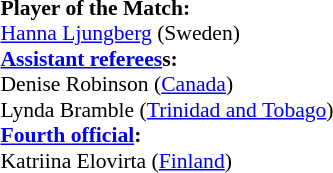<table style="width:100%; font-size:90%;">
<tr>
<td><br><strong>Player of the Match:</strong>
<br> <a href='#'>Hanna Ljungberg</a> (Sweden)<br><strong><a href='#'>Assistant referees</a>s:</strong>
<br> Denise Robinson (<a href='#'>Canada</a>)
<br> Lynda Bramble (<a href='#'>Trinidad and Tobago</a>)
<br><strong><a href='#'>Fourth official</a>:</strong>
<br> Katriina Elovirta (<a href='#'>Finland</a>)</td>
</tr>
</table>
